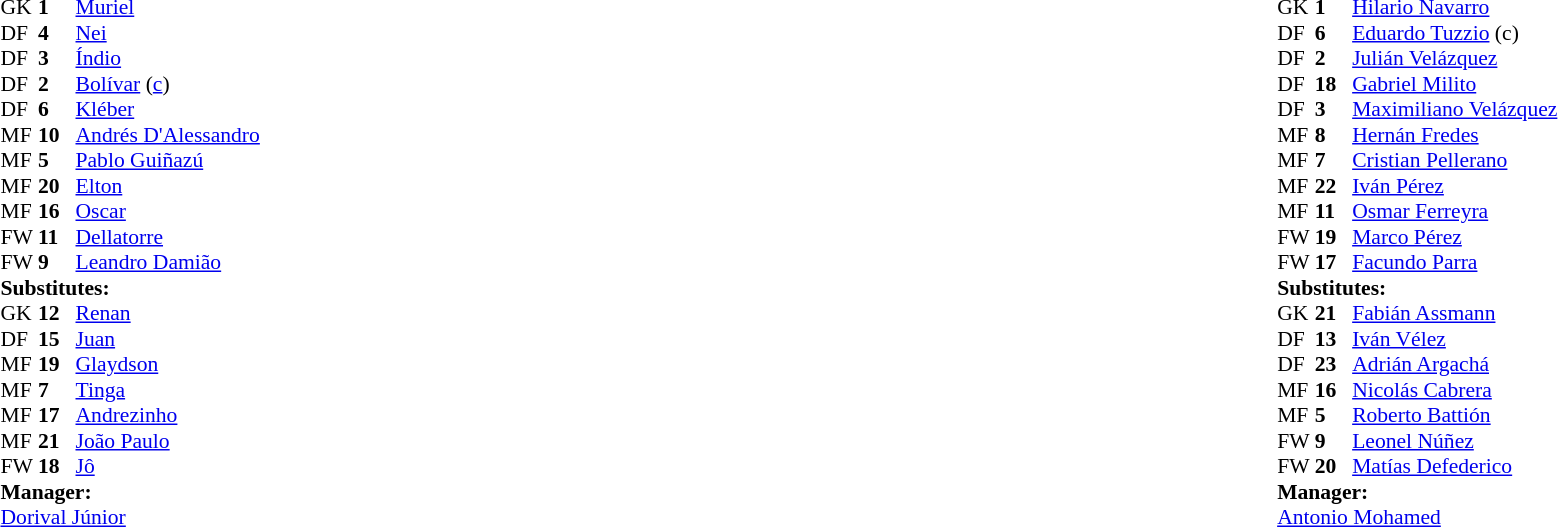<table width="100%">
<tr>
<td valign="top" width="50%"><br><table style="font-size: 90%" cellspacing="0" cellpadding="0">
<tr>
<td colspan="4"></td>
</tr>
<tr>
<th width=25></th>
<th width=25></th>
</tr>
<tr>
<td>GK</td>
<td><strong>1</strong></td>
<td> <a href='#'>Muriel</a></td>
</tr>
<tr>
<td>DF</td>
<td><strong>4</strong></td>
<td> <a href='#'>Nei</a></td>
</tr>
<tr>
<td>DF</td>
<td><strong>3</strong></td>
<td> <a href='#'>Índio</a></td>
</tr>
<tr>
<td>DF</td>
<td><strong>2</strong></td>
<td> <a href='#'>Bolívar</a> (<a href='#'>c</a>)</td>
</tr>
<tr>
<td>DF</td>
<td><strong>6</strong></td>
<td> <a href='#'>Kléber</a></td>
</tr>
<tr>
<td>MF</td>
<td><strong>10</strong></td>
<td> <a href='#'>Andrés D'Alessandro</a></td>
<td></td>
<td></td>
</tr>
<tr>
<td>MF</td>
<td><strong>5</strong></td>
<td> <a href='#'>Pablo Guiñazú</a></td>
</tr>
<tr>
<td>MF</td>
<td><strong>20</strong></td>
<td> <a href='#'>Elton</a></td>
</tr>
<tr>
<td>MF</td>
<td><strong>16</strong></td>
<td> <a href='#'>Oscar</a></td>
</tr>
<tr>
<td>FW</td>
<td><strong>11</strong></td>
<td> <a href='#'>Dellatorre</a></td>
<td></td>
<td></td>
</tr>
<tr>
<td>FW</td>
<td><strong>9</strong></td>
<td> <a href='#'>Leandro Damião</a></td>
</tr>
<tr>
<td colspan=3><strong>Substitutes:</strong></td>
</tr>
<tr>
<td>GK</td>
<td><strong>12</strong></td>
<td> <a href='#'>Renan</a></td>
</tr>
<tr>
<td>DF</td>
<td><strong>15</strong></td>
<td> <a href='#'>Juan</a></td>
</tr>
<tr>
<td>MF</td>
<td><strong>19</strong></td>
<td> <a href='#'>Glaydson</a></td>
</tr>
<tr>
<td>MF</td>
<td><strong>7</strong></td>
<td> <a href='#'>Tinga</a></td>
</tr>
<tr>
<td>MF</td>
<td><strong>17</strong></td>
<td> <a href='#'>Andrezinho</a></td>
<td></td>
<td></td>
</tr>
<tr>
<td>MF</td>
<td><strong>21</strong></td>
<td> <a href='#'>João Paulo</a></td>
</tr>
<tr>
<td>FW</td>
<td><strong>18</strong></td>
<td> <a href='#'>Jô</a></td>
<td></td>
<td></td>
</tr>
<tr>
<td colspan=3><strong>Manager:</strong></td>
</tr>
<tr>
<td colspan=4> <a href='#'>Dorival Júnior</a></td>
</tr>
</table>
</td>
<td><br><table style="font-size: 90%" cellspacing="0" cellpadding="0" align=center>
<tr>
<td colspan="4"></td>
</tr>
<tr>
<th width=25></th>
<th width=25></th>
</tr>
<tr>
<td>GK</td>
<td><strong>1</strong></td>
<td> <a href='#'>Hilario Navarro</a></td>
</tr>
<tr>
<td>DF</td>
<td><strong>6</strong></td>
<td> <a href='#'>Eduardo Tuzzio</a> (c)</td>
<td></td>
<td></td>
</tr>
<tr>
<td>DF</td>
<td><strong>2</strong></td>
<td> <a href='#'>Julián Velázquez</a></td>
</tr>
<tr>
<td>DF</td>
<td><strong>18</strong></td>
<td> <a href='#'>Gabriel Milito</a></td>
</tr>
<tr>
<td>DF</td>
<td><strong>3</strong></td>
<td> <a href='#'>Maximiliano Velázquez</a></td>
<td></td>
<td></td>
</tr>
<tr>
<td>MF</td>
<td><strong>8</strong></td>
<td> <a href='#'>Hernán Fredes</a></td>
<td></td>
<td></td>
</tr>
<tr>
<td>MF</td>
<td><strong>7</strong></td>
<td> <a href='#'>Cristian Pellerano</a></td>
</tr>
<tr>
<td>MF</td>
<td><strong>22</strong></td>
<td> <a href='#'>Iván Pérez</a></td>
<td></td>
<td></td>
</tr>
<tr>
<td>MF</td>
<td><strong>11</strong></td>
<td> <a href='#'>Osmar Ferreyra</a></td>
<td></td>
<td></td>
</tr>
<tr>
<td>FW</td>
<td><strong>19</strong></td>
<td> <a href='#'>Marco Pérez</a></td>
</tr>
<tr>
<td>FW</td>
<td><strong>17</strong></td>
<td> <a href='#'>Facundo Parra</a></td>
</tr>
<tr>
<td colspan=3><strong>Substitutes:</strong></td>
</tr>
<tr>
<td>GK</td>
<td><strong>21</strong></td>
<td> <a href='#'>Fabián Assmann</a></td>
</tr>
<tr>
<td>DF</td>
<td><strong>13</strong></td>
<td> <a href='#'>Iván Vélez</a></td>
<td></td>
<td></td>
</tr>
<tr>
<td>DF</td>
<td><strong>23</strong></td>
<td> <a href='#'>Adrián Argachá</a></td>
</tr>
<tr>
<td>MF</td>
<td><strong>16</strong></td>
<td> <a href='#'>Nicolás Cabrera</a></td>
</tr>
<tr>
<td>MF</td>
<td><strong>5</strong></td>
<td> <a href='#'>Roberto Battión</a></td>
</tr>
<tr>
<td>FW</td>
<td><strong>9</strong></td>
<td> <a href='#'>Leonel Núñez</a></td>
<td></td>
<td></td>
</tr>
<tr>
<td>FW</td>
<td><strong>20</strong></td>
<td> <a href='#'>Matías Defederico</a></td>
<td></td>
<td></td>
</tr>
<tr>
<td colspan=3><strong>Manager:</strong></td>
</tr>
<tr>
<td colspan=4> <a href='#'>Antonio Mohamed</a></td>
</tr>
</table>
</td>
</tr>
</table>
